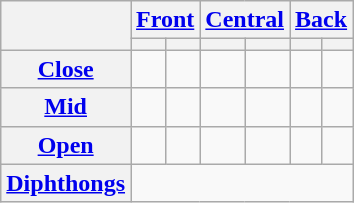<table class="wikitable" style="text-align: center;">
<tr>
<th rowspan="2"></th>
<th colspan="2"><a href='#'>Front</a></th>
<th colspan="2"><a href='#'>Central</a></th>
<th colspan="2"><a href='#'>Back</a></th>
</tr>
<tr>
<th></th>
<th></th>
<th></th>
<th></th>
<th></th>
<th></th>
</tr>
<tr>
<th><a href='#'>Close</a></th>
<td></td>
<td></td>
<td></td>
<td></td>
<td></td>
<td></td>
</tr>
<tr>
<th><a href='#'>Mid</a></th>
<td></td>
<td></td>
<td></td>
<td></td>
<td></td>
<td></td>
</tr>
<tr>
<th><a href='#'>Open</a></th>
<td></td>
<td></td>
<td></td>
<td></td>
<td></td>
<td></td>
</tr>
<tr>
<th><a href='#'>Diphthongs</a></th>
<td colspan="6"></td>
</tr>
</table>
